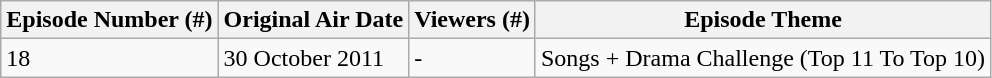<table class="wikitable">
<tr>
<th>Episode Number (#)</th>
<th>Original Air Date</th>
<th>Viewers (#)</th>
<th>Episode Theme</th>
</tr>
<tr>
<td>18</td>
<td>30 October 2011</td>
<td>-</td>
<td>Songs + Drama Challenge (Top 11 To Top 10)</td>
</tr>
</table>
